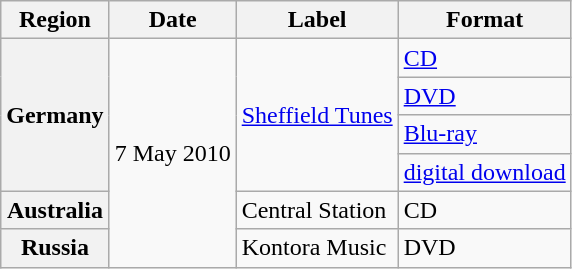<table class="wikitable plainrowheaders">
<tr>
<th scope="col">Region</th>
<th scope="col">Date</th>
<th scope="col">Label</th>
<th scope="col">Format</th>
</tr>
<tr>
<th scope="row" rowspan="4">Germany</th>
<td rowspan="6">7 May 2010</td>
<td rowspan="4"><a href='#'>Sheffield Tunes</a></td>
<td><a href='#'>CD</a></td>
</tr>
<tr>
<td><a href='#'>DVD</a></td>
</tr>
<tr>
<td><a href='#'>Blu-ray</a></td>
</tr>
<tr>
<td><a href='#'>digital download</a></td>
</tr>
<tr>
<th scope="row">Australia</th>
<td>Central Station</td>
<td>CD</td>
</tr>
<tr>
<th scope="row">Russia</th>
<td>Kontora Music</td>
<td>DVD</td>
</tr>
</table>
